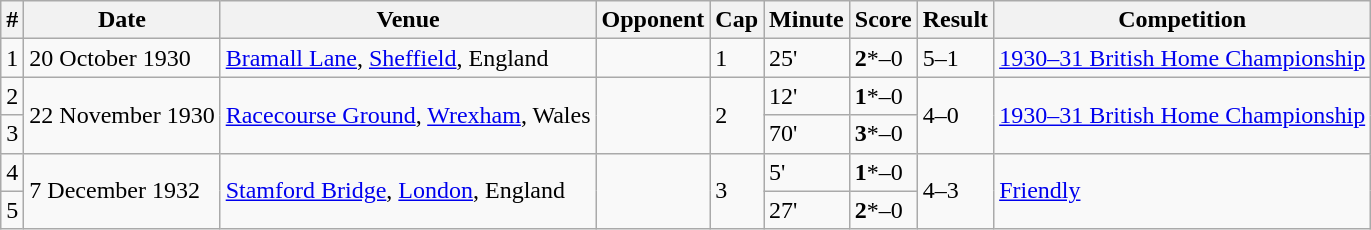<table class="wikitable">
<tr>
<th>#</th>
<th>Date</th>
<th>Venue</th>
<th>Opponent</th>
<th>Cap</th>
<th>Minute</th>
<th>Score</th>
<th>Result</th>
<th>Competition</th>
</tr>
<tr>
<td>1</td>
<td>20 October 1930</td>
<td><a href='#'>Bramall Lane</a>, <a href='#'>Sheffield</a>, England</td>
<td></td>
<td>1</td>
<td>25'</td>
<td><strong>2</strong>*–0</td>
<td>5–1</td>
<td><a href='#'>1930–31 British Home Championship</a></td>
</tr>
<tr>
<td>2</td>
<td rowspan="2">22 November 1930</td>
<td rowspan="2"><a href='#'>Racecourse Ground</a>, <a href='#'>Wrexham</a>, Wales</td>
<td rowspan="2"></td>
<td rowspan="2">2</td>
<td>12'</td>
<td><strong>1</strong>*–0</td>
<td rowspan="2">4–0</td>
<td rowspan="2"><a href='#'>1930–31 British Home Championship</a></td>
</tr>
<tr>
<td>3</td>
<td>70'</td>
<td><strong>3</strong>*–0</td>
</tr>
<tr>
<td>4</td>
<td rowspan="2">7 December 1932</td>
<td rowspan="2"><a href='#'>Stamford Bridge</a>, <a href='#'>London</a>, England</td>
<td rowspan="2"></td>
<td rowspan="2">3</td>
<td>5'</td>
<td><strong>1</strong>*–0</td>
<td rowspan="2">4–3</td>
<td rowspan="2"><a href='#'>Friendly</a></td>
</tr>
<tr>
<td>5</td>
<td>27'</td>
<td><strong>2</strong>*–0</td>
</tr>
</table>
